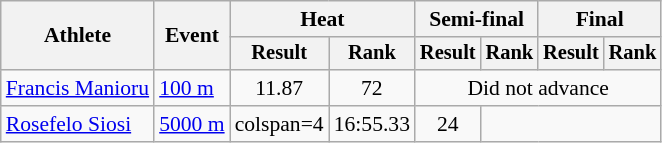<table class="wikitable" style="font-size:90%">
<tr>
<th rowspan=2>Athlete</th>
<th rowspan=2>Event</th>
<th colspan=2>Heat</th>
<th colspan=2>Semi-final</th>
<th colspan=2>Final</th>
</tr>
<tr style="font-size:95%">
<th>Result</th>
<th>Rank</th>
<th>Result</th>
<th>Rank</th>
<th>Result</th>
<th>Rank</th>
</tr>
<tr align=center>
<td align=left><a href='#'>Francis Manioru</a></td>
<td align=left><a href='#'>100 m</a></td>
<td>11.87</td>
<td>72</td>
<td colspan=4>Did not advance</td>
</tr>
<tr align=center>
<td align=left><a href='#'>Rosefelo Siosi</a></td>
<td align=left><a href='#'>5000 m</a></td>
<td>colspan=4 </td>
<td>16:55.33</td>
<td>24</td>
</tr>
</table>
